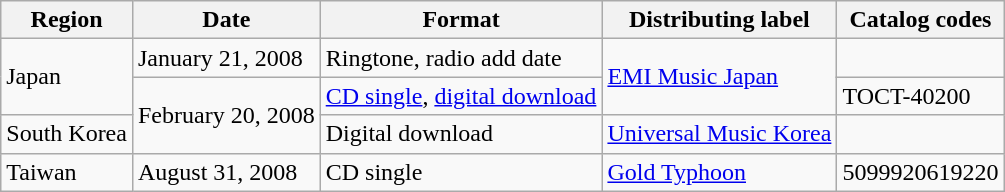<table class="wikitable">
<tr>
<th>Region</th>
<th>Date</th>
<th>Format</th>
<th>Distributing label</th>
<th>Catalog codes</th>
</tr>
<tr>
<td rowspan="2">Japan</td>
<td>January 21, 2008</td>
<td>Ringtone, radio add date</td>
<td rowspan="2"><a href='#'>EMI Music Japan</a></td>
<td></td>
</tr>
<tr>
<td rowspan="2">February 20, 2008</td>
<td><a href='#'>CD single</a>, <a href='#'>digital download</a></td>
<td>TOCT-40200</td>
</tr>
<tr>
<td>South Korea</td>
<td>Digital download</td>
<td><a href='#'>Universal Music Korea</a></td>
<td></td>
</tr>
<tr>
<td>Taiwan</td>
<td>August 31, 2008</td>
<td>CD single</td>
<td><a href='#'>Gold Typhoon</a></td>
<td>5099920619220</td>
</tr>
</table>
